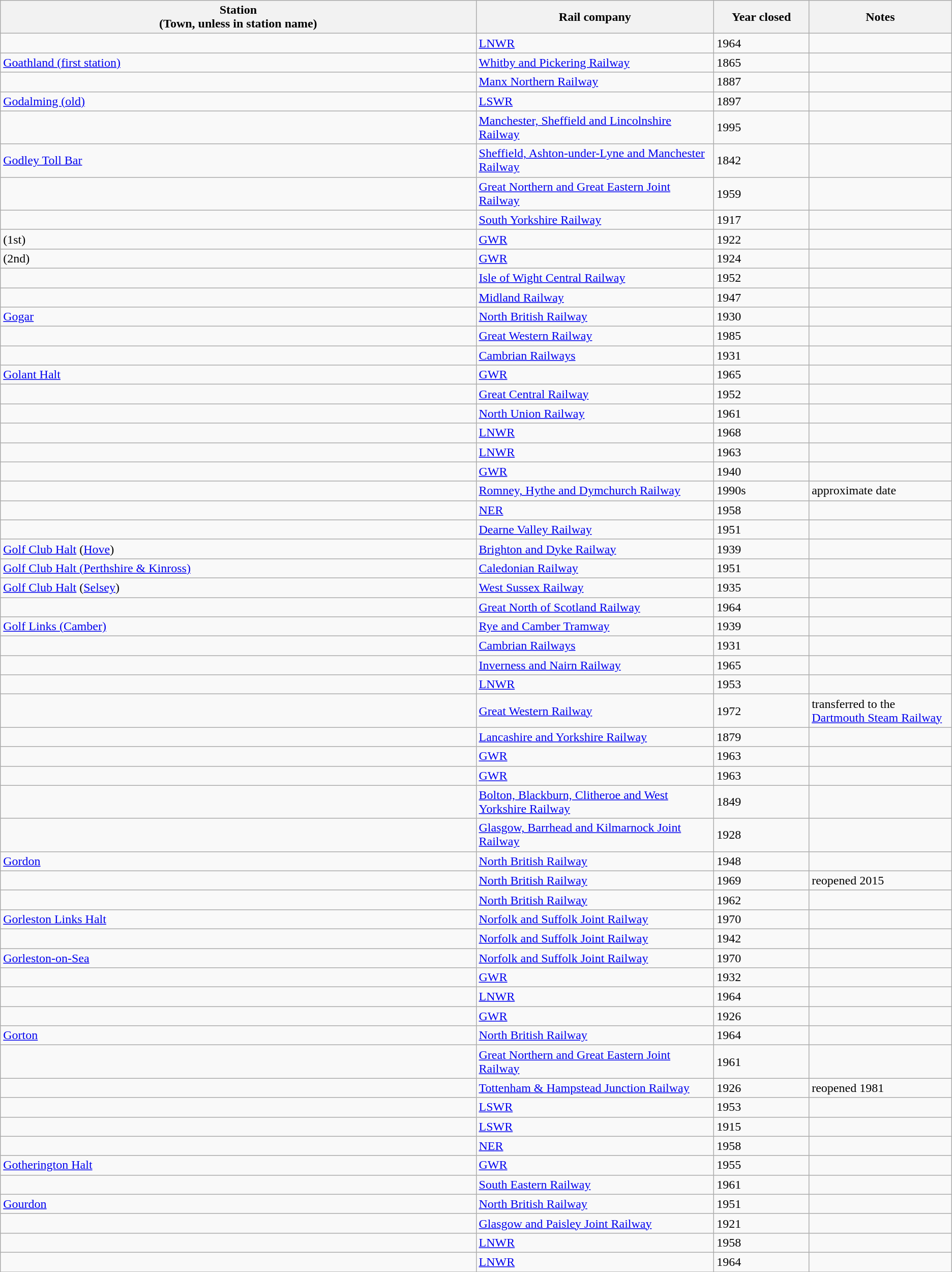<table class="wikitable sortable">
<tr>
<th style="width:50%">Station<br>(Town, unless in station name)</th>
<th style="width:25%">Rail company</th>
<th style="width:10%">Year closed</th>
<th style="width:20%">Notes</th>
</tr>
<tr>
<td></td>
<td><a href='#'>LNWR</a></td>
<td>1964</td>
<td></td>
</tr>
<tr>
<td><a href='#'>Goathland (first station)</a></td>
<td><a href='#'>Whitby and Pickering Railway</a></td>
<td>1865</td>
<td></td>
</tr>
<tr>
<td></td>
<td><a href='#'>Manx Northern Railway</a></td>
<td>1887</td>
<td></td>
</tr>
<tr>
<td><a href='#'>Godalming (old)</a></td>
<td><a href='#'>LSWR</a></td>
<td>1897</td>
<td></td>
</tr>
<tr>
<td></td>
<td><a href='#'>Manchester, Sheffield and Lincolnshire Railway</a></td>
<td>1995</td>
<td></td>
</tr>
<tr>
<td><a href='#'>Godley Toll Bar</a></td>
<td><a href='#'>Sheffield, Ashton-under-Lyne and Manchester Railway</a></td>
<td>1842</td>
<td></td>
</tr>
<tr>
<td></td>
<td><a href='#'>Great Northern and Great Eastern Joint Railway</a></td>
<td>1959</td>
<td></td>
</tr>
<tr>
<td></td>
<td><a href='#'>South Yorkshire Railway</a></td>
<td>1917</td>
<td></td>
</tr>
<tr>
<td> (1st)</td>
<td><a href='#'>GWR</a></td>
<td>1922</td>
<td></td>
</tr>
<tr>
<td> (2nd)</td>
<td><a href='#'>GWR</a></td>
<td>1924</td>
<td></td>
</tr>
<tr>
<td></td>
<td><a href='#'>Isle of Wight Central Railway</a></td>
<td>1952</td>
<td></td>
</tr>
<tr>
<td></td>
<td><a href='#'>Midland Railway</a></td>
<td>1947</td>
<td></td>
</tr>
<tr>
<td><a href='#'>Gogar</a></td>
<td><a href='#'>North British Railway</a></td>
<td>1930</td>
<td></td>
</tr>
<tr>
<td></td>
<td><a href='#'>Great Western Railway</a></td>
<td>1985</td>
<td></td>
</tr>
<tr>
<td></td>
<td><a href='#'>Cambrian Railways</a></td>
<td>1931</td>
<td></td>
</tr>
<tr>
<td><a href='#'>Golant Halt</a></td>
<td><a href='#'>GWR</a></td>
<td>1965</td>
<td></td>
</tr>
<tr>
<td></td>
<td><a href='#'>Great Central Railway</a></td>
<td>1952</td>
<td></td>
</tr>
<tr>
<td></td>
<td><a href='#'>North Union Railway</a></td>
<td>1961</td>
<td></td>
</tr>
<tr>
<td></td>
<td><a href='#'>LNWR</a></td>
<td>1968</td>
<td></td>
</tr>
<tr>
<td></td>
<td><a href='#'>LNWR</a></td>
<td>1963</td>
<td></td>
</tr>
<tr>
<td></td>
<td><a href='#'>GWR</a></td>
<td>1940</td>
<td></td>
</tr>
<tr>
<td></td>
<td><a href='#'>Romney, Hythe and Dymchurch Railway</a></td>
<td>1990s</td>
<td>approximate date</td>
</tr>
<tr>
<td></td>
<td><a href='#'>NER</a></td>
<td>1958</td>
<td></td>
</tr>
<tr>
<td></td>
<td><a href='#'>Dearne Valley Railway</a></td>
<td>1951</td>
<td></td>
</tr>
<tr>
<td><a href='#'>Golf Club Halt</a> (<a href='#'>Hove</a>)</td>
<td><a href='#'>Brighton and Dyke Railway</a></td>
<td>1939</td>
<td></td>
</tr>
<tr>
<td><a href='#'>Golf Club Halt (Perthshire & Kinross)</a></td>
<td><a href='#'>Caledonian Railway</a></td>
<td>1951</td>
<td></td>
</tr>
<tr>
<td><a href='#'>Golf Club Halt</a> (<a href='#'>Selsey</a>)</td>
<td><a href='#'>West Sussex Railway</a></td>
<td>1935</td>
<td></td>
</tr>
<tr>
<td></td>
<td><a href='#'>Great North of Scotland Railway</a></td>
<td>1964</td>
<td></td>
</tr>
<tr>
<td><a href='#'>Golf Links (Camber)</a></td>
<td><a href='#'>Rye and Camber Tramway</a></td>
<td>1939</td>
<td></td>
</tr>
<tr>
<td></td>
<td><a href='#'>Cambrian Railways</a></td>
<td>1931</td>
<td></td>
</tr>
<tr>
<td></td>
<td><a href='#'>Inverness and Nairn Railway</a></td>
<td>1965</td>
<td></td>
</tr>
<tr>
<td></td>
<td><a href='#'>LNWR</a></td>
<td>1953</td>
<td></td>
</tr>
<tr>
<td></td>
<td><a href='#'>Great Western Railway</a></td>
<td>1972</td>
<td>transferred to the <a href='#'>Dartmouth Steam Railway</a></td>
</tr>
<tr>
<td></td>
<td><a href='#'>Lancashire and Yorkshire Railway</a></td>
<td>1879</td>
<td></td>
</tr>
<tr>
<td></td>
<td><a href='#'>GWR</a></td>
<td>1963</td>
<td></td>
</tr>
<tr>
<td></td>
<td><a href='#'>GWR</a></td>
<td>1963</td>
<td></td>
</tr>
<tr>
<td></td>
<td><a href='#'>Bolton, Blackburn, Clitheroe and West Yorkshire Railway</a></td>
<td>1849</td>
<td></td>
</tr>
<tr>
<td></td>
<td><a href='#'>Glasgow, Barrhead and Kilmarnock Joint Railway</a></td>
<td>1928</td>
<td></td>
</tr>
<tr>
<td><a href='#'>Gordon</a></td>
<td><a href='#'>North British Railway</a></td>
<td>1948</td>
<td></td>
</tr>
<tr>
<td></td>
<td><a href='#'>North British Railway</a></td>
<td>1969</td>
<td>reopened 2015</td>
</tr>
<tr>
<td></td>
<td><a href='#'>North British Railway</a></td>
<td>1962</td>
<td></td>
</tr>
<tr>
<td><a href='#'>Gorleston Links Halt</a></td>
<td><a href='#'>Norfolk and Suffolk Joint Railway</a></td>
<td>1970</td>
<td></td>
</tr>
<tr>
<td></td>
<td><a href='#'>Norfolk and Suffolk Joint Railway</a></td>
<td>1942</td>
<td></td>
</tr>
<tr>
<td><a href='#'>Gorleston-on-Sea</a></td>
<td><a href='#'>Norfolk and Suffolk Joint Railway</a></td>
<td>1970</td>
<td></td>
</tr>
<tr>
<td></td>
<td><a href='#'>GWR</a></td>
<td>1932</td>
<td></td>
</tr>
<tr>
<td></td>
<td><a href='#'>LNWR</a></td>
<td>1964</td>
<td></td>
</tr>
<tr>
<td></td>
<td><a href='#'>GWR</a></td>
<td>1926</td>
<td></td>
</tr>
<tr>
<td><a href='#'>Gorton</a></td>
<td><a href='#'>North British Railway</a></td>
<td>1964</td>
<td></td>
</tr>
<tr>
<td></td>
<td><a href='#'>Great Northern and Great Eastern Joint Railway</a></td>
<td>1961</td>
<td></td>
</tr>
<tr>
<td></td>
<td><a href='#'>Tottenham & Hampstead Junction Railway</a></td>
<td>1926</td>
<td>reopened 1981</td>
</tr>
<tr>
<td></td>
<td><a href='#'>LSWR</a></td>
<td>1953</td>
<td></td>
</tr>
<tr>
<td></td>
<td><a href='#'>LSWR</a></td>
<td>1915</td>
<td></td>
</tr>
<tr>
<td></td>
<td><a href='#'>NER</a></td>
<td>1958</td>
<td></td>
</tr>
<tr>
<td><a href='#'>Gotherington Halt</a></td>
<td><a href='#'>GWR</a></td>
<td>1955</td>
<td></td>
</tr>
<tr>
<td></td>
<td><a href='#'>South Eastern Railway</a></td>
<td>1961</td>
<td></td>
</tr>
<tr>
<td><a href='#'>Gourdon</a></td>
<td><a href='#'>North British Railway</a></td>
<td>1951</td>
<td></td>
</tr>
<tr>
<td></td>
<td><a href='#'>Glasgow and Paisley Joint Railway</a></td>
<td>1921</td>
<td></td>
</tr>
<tr>
<td></td>
<td><a href='#'>LNWR</a></td>
<td>1958</td>
<td></td>
</tr>
<tr>
<td></td>
<td><a href='#'>LNWR</a></td>
<td>1964</td>
<td></td>
</tr>
<tr>
</tr>
</table>
